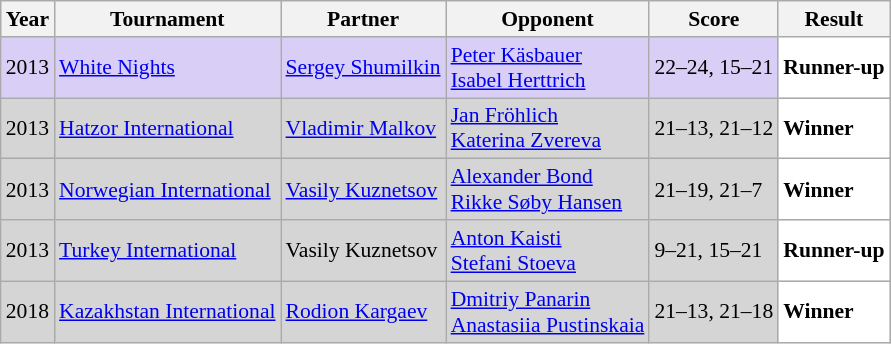<table class="sortable wikitable" style="font-size: 90%;">
<tr>
<th>Year</th>
<th>Tournament</th>
<th>Partner</th>
<th>Opponent</th>
<th>Score</th>
<th>Result</th>
</tr>
<tr style="background:#D8CEF6">
<td align="center">2013</td>
<td align="left"><a href='#'>White Nights</a></td>
<td align="left"> <a href='#'>Sergey Shumilkin</a></td>
<td align="left"> <a href='#'>Peter Käsbauer</a> <br>  <a href='#'>Isabel Herttrich</a></td>
<td align="left">22–24, 15–21</td>
<td style="text-align:left; background:white"> <strong>Runner-up</strong></td>
</tr>
<tr style="background:#D5D5D5">
<td align="center">2013</td>
<td align="left"><a href='#'>Hatzor International</a></td>
<td align="left"> <a href='#'>Vladimir Malkov</a></td>
<td align="left"> <a href='#'>Jan Fröhlich</a> <br>  <a href='#'>Katerina Zvereva</a></td>
<td align="left">21–13, 21–12</td>
<td style="text-align:left; background:white"> <strong>Winner</strong></td>
</tr>
<tr style="background:#D5D5D5">
<td align="center">2013</td>
<td align="left"><a href='#'>Norwegian International</a></td>
<td align="left"> <a href='#'>Vasily Kuznetsov</a></td>
<td align="left"> <a href='#'>Alexander Bond</a> <br>  <a href='#'>Rikke Søby Hansen</a></td>
<td align="left">21–19, 21–7</td>
<td style="text-align:left; background:white"> <strong>Winner</strong></td>
</tr>
<tr style="background:#D5D5D5">
<td align="center">2013</td>
<td align="left"><a href='#'>Turkey International</a></td>
<td align="left"> Vasily Kuznetsov</td>
<td align="left"> <a href='#'>Anton Kaisti</a> <br>  <a href='#'>Stefani Stoeva</a></td>
<td align="left">9–21, 15–21</td>
<td style="text-align:left; background:white"> <strong>Runner-up</strong></td>
</tr>
<tr style="background:#D5D5D5">
<td align="center">2018</td>
<td align="left"><a href='#'>Kazakhstan International</a></td>
<td align="left"> <a href='#'>Rodion Kargaev</a></td>
<td align="left"> <a href='#'>Dmitriy Panarin</a> <br>  <a href='#'>Anastasiia Pustinskaia</a></td>
<td align="left">21–13, 21–18</td>
<td style="text-align:left; background:white"> <strong>Winner</strong></td>
</tr>
</table>
